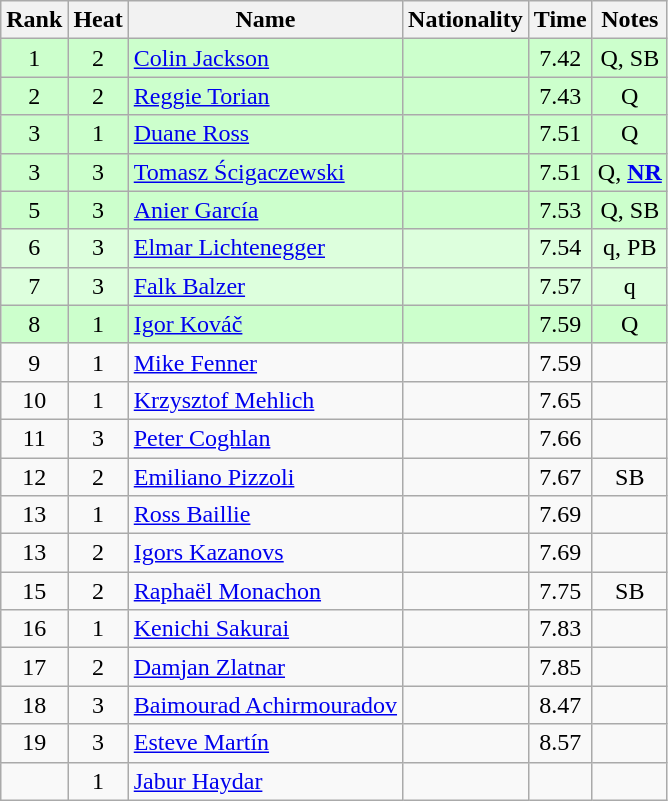<table class="wikitable sortable" style="text-align:center">
<tr>
<th>Rank</th>
<th>Heat</th>
<th>Name</th>
<th>Nationality</th>
<th>Time</th>
<th>Notes</th>
</tr>
<tr bgcolor=ccffcc>
<td>1</td>
<td>2</td>
<td align="left"><a href='#'>Colin Jackson</a></td>
<td align=left></td>
<td>7.42</td>
<td>Q, SB</td>
</tr>
<tr bgcolor=ccffcc>
<td>2</td>
<td>2</td>
<td align="left"><a href='#'>Reggie Torian</a></td>
<td align=left></td>
<td>7.43</td>
<td>Q</td>
</tr>
<tr bgcolor=ccffcc>
<td>3</td>
<td>1</td>
<td align="left"><a href='#'>Duane Ross</a></td>
<td align=left></td>
<td>7.51</td>
<td>Q</td>
</tr>
<tr bgcolor=ccffcc>
<td>3</td>
<td>3</td>
<td align="left"><a href='#'>Tomasz Ścigaczewski</a></td>
<td align=left></td>
<td>7.51</td>
<td>Q, <strong><a href='#'>NR</a></strong></td>
</tr>
<tr bgcolor=ccffcc>
<td>5</td>
<td>3</td>
<td align="left"><a href='#'>Anier García</a></td>
<td align=left></td>
<td>7.53</td>
<td>Q, SB</td>
</tr>
<tr bgcolor=ddffdd>
<td>6</td>
<td>3</td>
<td align="left"><a href='#'>Elmar Lichtenegger</a></td>
<td align=left></td>
<td>7.54</td>
<td>q, PB</td>
</tr>
<tr bgcolor=ddffdd>
<td>7</td>
<td>3</td>
<td align="left"><a href='#'>Falk Balzer</a></td>
<td align=left></td>
<td>7.57</td>
<td>q</td>
</tr>
<tr bgcolor=ccffcc>
<td>8</td>
<td>1</td>
<td align="left"><a href='#'>Igor Kováč</a></td>
<td align=left></td>
<td>7.59</td>
<td>Q</td>
</tr>
<tr>
<td>9</td>
<td>1</td>
<td align="left"><a href='#'>Mike Fenner</a></td>
<td align=left></td>
<td>7.59</td>
<td></td>
</tr>
<tr>
<td>10</td>
<td>1</td>
<td align="left"><a href='#'>Krzysztof Mehlich</a></td>
<td align=left></td>
<td>7.65</td>
<td></td>
</tr>
<tr>
<td>11</td>
<td>3</td>
<td align="left"><a href='#'>Peter Coghlan</a></td>
<td align=left></td>
<td>7.66</td>
<td></td>
</tr>
<tr>
<td>12</td>
<td>2</td>
<td align="left"><a href='#'>Emiliano Pizzoli</a></td>
<td align=left></td>
<td>7.67</td>
<td>SB</td>
</tr>
<tr>
<td>13</td>
<td>1</td>
<td align="left"><a href='#'>Ross Baillie</a></td>
<td align=left></td>
<td>7.69</td>
<td></td>
</tr>
<tr>
<td>13</td>
<td>2</td>
<td align="left"><a href='#'>Igors Kazanovs</a></td>
<td align=left></td>
<td>7.69</td>
<td></td>
</tr>
<tr>
<td>15</td>
<td>2</td>
<td align="left"><a href='#'>Raphaël Monachon</a></td>
<td align=left></td>
<td>7.75</td>
<td>SB</td>
</tr>
<tr>
<td>16</td>
<td>1</td>
<td align="left"><a href='#'>Kenichi Sakurai</a></td>
<td align=left></td>
<td>7.83</td>
<td></td>
</tr>
<tr>
<td>17</td>
<td>2</td>
<td align="left"><a href='#'>Damjan Zlatnar</a></td>
<td align=left></td>
<td>7.85</td>
<td></td>
</tr>
<tr>
<td>18</td>
<td>3</td>
<td align="left"><a href='#'>Baimourad Achirmouradov</a></td>
<td align=left></td>
<td>8.47</td>
<td></td>
</tr>
<tr>
<td>19</td>
<td>3</td>
<td align="left"><a href='#'>Esteve Martín</a></td>
<td align=left></td>
<td>8.57</td>
<td></td>
</tr>
<tr>
<td></td>
<td>1</td>
<td align="left"><a href='#'>Jabur Haydar</a></td>
<td align=left></td>
<td></td>
<td></td>
</tr>
</table>
